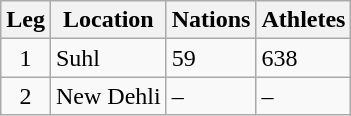<table class=wikitable>
<tr>
<th>Leg</th>
<th>Location</th>
<th>Nations</th>
<th>Athletes</th>
</tr>
<tr>
<td align=center>1</td>
<td>Suhl</td>
<td>59</td>
<td>638</td>
</tr>
<tr>
<td align=center>2</td>
<td>New Dehli</td>
<td>–</td>
<td>–</td>
</tr>
</table>
